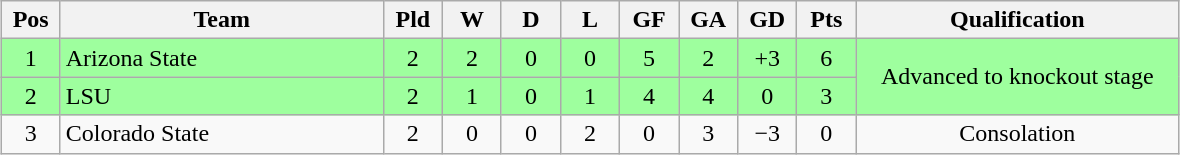<table class="wikitable" style="text-align:center; margin: 1em auto">
<tr>
<th style="width:2em">Pos</th>
<th style="width:13em">Team</th>
<th style="width:2em">Pld</th>
<th style="width:2em">W</th>
<th style="width:2em">D</th>
<th style="width:2em">L</th>
<th style="width:2em">GF</th>
<th style="width:2em">GA</th>
<th style="width:2em">GD</th>
<th style="width:2em">Pts</th>
<th style="width:13em">Qualification</th>
</tr>
<tr bgcolor="#9eff9e">
<td>1</td>
<td style="text-align:left">Arizona State</td>
<td>2</td>
<td>2</td>
<td>0</td>
<td>0</td>
<td>5</td>
<td>2</td>
<td>+3</td>
<td>6</td>
<td rowspan="2">Advanced to knockout stage</td>
</tr>
<tr bgcolor="#9eff9e">
<td>2</td>
<td style="text-align:left">LSU</td>
<td>2</td>
<td>1</td>
<td>0</td>
<td>1</td>
<td>4</td>
<td>4</td>
<td>0</td>
<td>3</td>
</tr>
<tr>
<td>3</td>
<td style="text-align:left">Colorado State</td>
<td>2</td>
<td>0</td>
<td>0</td>
<td>2</td>
<td>0</td>
<td>3</td>
<td>−3</td>
<td>0</td>
<td>Consolation</td>
</tr>
</table>
